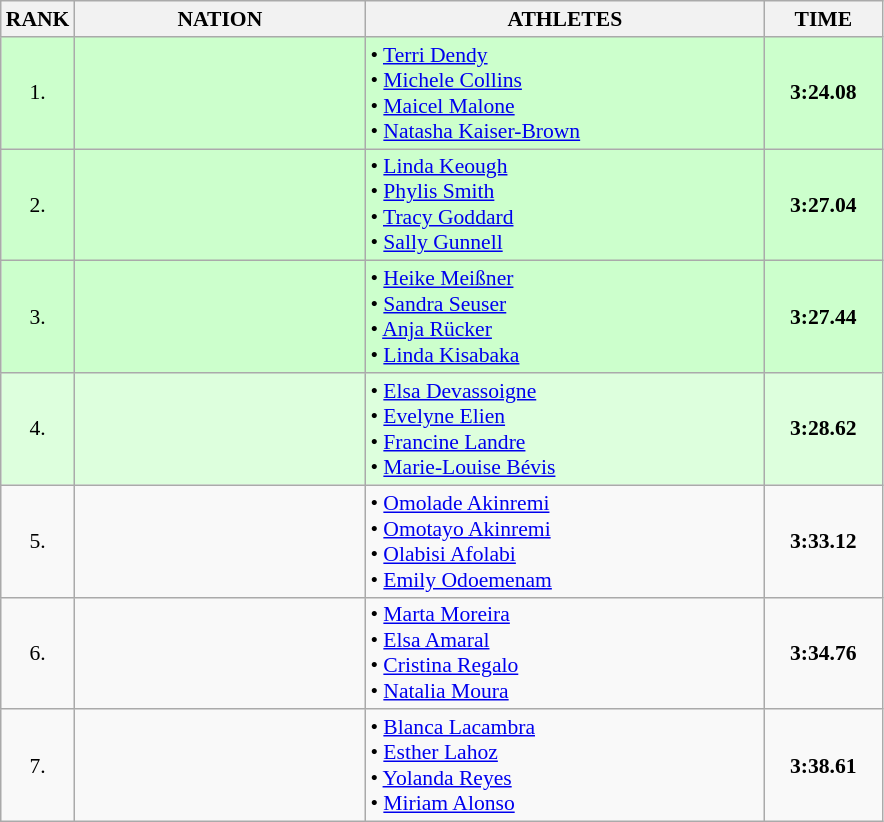<table class="wikitable" style="border-collapse: collapse; font-size: 90%;">
<tr>
<th>RANK</th>
<th style="width: 13em">NATION</th>
<th style="width: 18em">ATHLETES</th>
<th style="width: 5em">TIME</th>
</tr>
<tr style="background:#ccffcc;">
<td align="center">1.</td>
<td align="center"></td>
<td>• <a href='#'>Terri Dendy</a><br>• <a href='#'>Michele Collins</a><br>• <a href='#'>Maicel Malone</a><br>• <a href='#'>Natasha Kaiser-Brown</a></td>
<td align="center"><strong>3:24.08</strong></td>
</tr>
<tr style="background:#ccffcc;">
<td align="center">2.</td>
<td align="center"></td>
<td>• <a href='#'>Linda Keough</a><br>• <a href='#'>Phylis Smith</a><br>• <a href='#'>Tracy Goddard</a><br>• <a href='#'>Sally Gunnell</a></td>
<td align="center"><strong>3:27.04</strong></td>
</tr>
<tr style="background:#ccffcc;">
<td align="center">3.</td>
<td align="center"></td>
<td>• <a href='#'>Heike Meißner</a><br>• <a href='#'>Sandra Seuser</a><br>• <a href='#'>Anja Rücker</a><br>• <a href='#'>Linda Kisabaka</a></td>
<td align="center"><strong>3:27.44</strong></td>
</tr>
<tr style="background:#ddffdd;">
<td align="center">4.</td>
<td align="center"></td>
<td>• <a href='#'>Elsa Devassoigne</a><br>• <a href='#'>Evelyne Elien</a><br>• <a href='#'>Francine Landre</a><br>• <a href='#'>Marie-Louise Bévis</a></td>
<td align="center"><strong>3:28.62</strong></td>
</tr>
<tr>
<td align="center">5.</td>
<td align="center"></td>
<td>• <a href='#'>Omolade Akinremi</a><br>• <a href='#'>Omotayo Akinremi</a><br>• <a href='#'>Olabisi Afolabi</a><br>• <a href='#'>Emily Odoemenam</a></td>
<td align="center"><strong>3:33.12</strong></td>
</tr>
<tr>
<td align="center">6.</td>
<td align="center"></td>
<td>• <a href='#'>Marta Moreira</a><br>• <a href='#'>Elsa Amaral</a><br>• <a href='#'>Cristina Regalo</a><br>• <a href='#'>Natalia Moura</a></td>
<td align="center"><strong>3:34.76</strong></td>
</tr>
<tr>
<td align="center">7.</td>
<td align="center"></td>
<td>• <a href='#'>Blanca Lacambra</a><br>• <a href='#'>Esther Lahoz</a><br>• <a href='#'>Yolanda Reyes</a><br>• <a href='#'>Miriam Alonso</a></td>
<td align="center"><strong>3:38.61</strong></td>
</tr>
</table>
